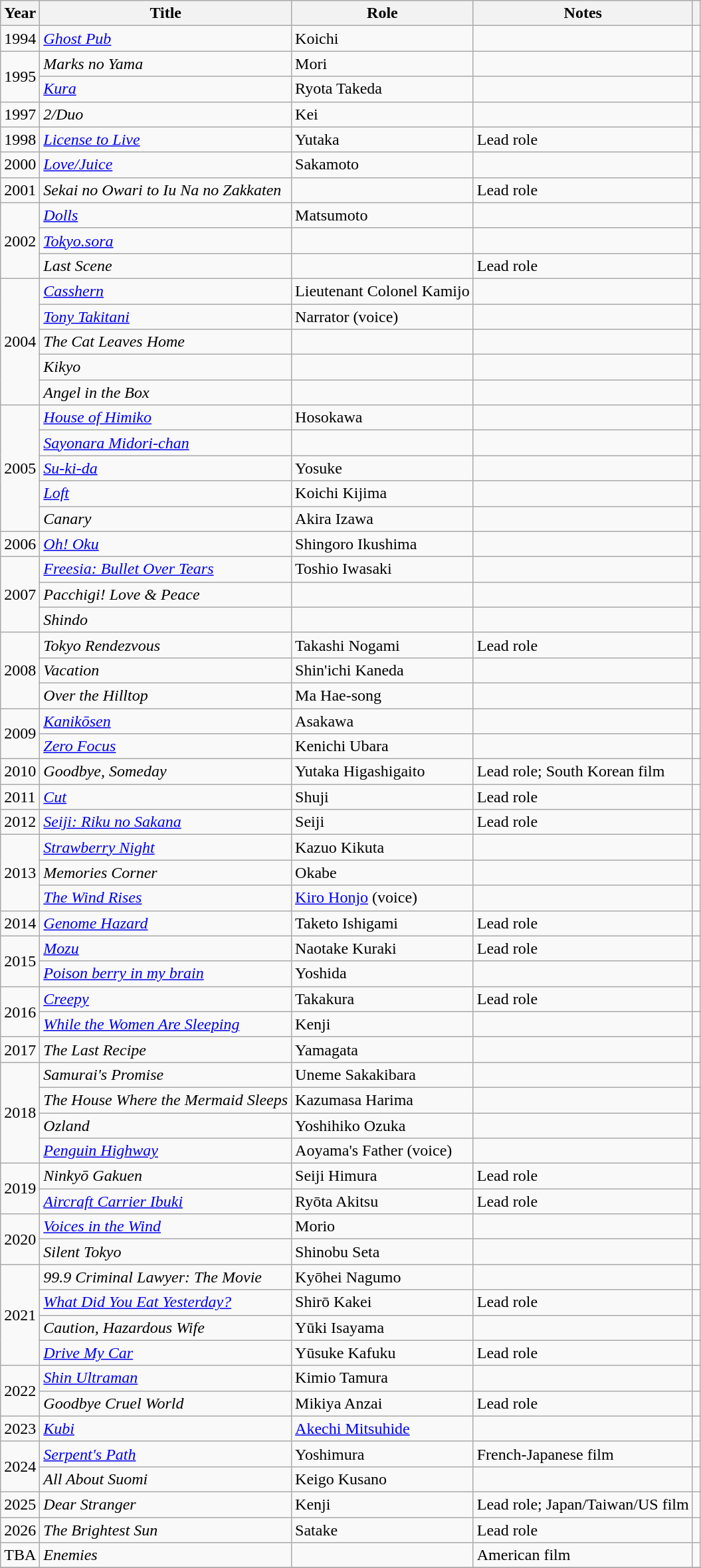<table class="wikitable">
<tr>
<th>Year</th>
<th>Title</th>
<th>Role</th>
<th>Notes</th>
<th></th>
</tr>
<tr>
<td>1994</td>
<td><em><a href='#'>Ghost Pub</a></em></td>
<td>Koichi</td>
<td></td>
<td></td>
</tr>
<tr>
<td rowspan="2">1995</td>
<td><em>Marks no Yama</em></td>
<td>Mori</td>
<td></td>
<td></td>
</tr>
<tr>
<td><em><a href='#'>Kura</a></em></td>
<td>Ryota Takeda</td>
<td></td>
<td></td>
</tr>
<tr>
<td>1997</td>
<td><em>2/Duo</em></td>
<td>Kei</td>
<td></td>
<td></td>
</tr>
<tr>
<td>1998</td>
<td><em><a href='#'>License to Live</a></em></td>
<td>Yutaka</td>
<td>Lead role</td>
<td></td>
</tr>
<tr>
<td>2000</td>
<td><em><a href='#'>Love/Juice</a></em></td>
<td>Sakamoto</td>
<td></td>
<td></td>
</tr>
<tr>
<td>2001</td>
<td><em>Sekai no Owari to Iu Na no Zakkaten</em></td>
<td></td>
<td>Lead role</td>
<td></td>
</tr>
<tr>
<td rowspan="3">2002</td>
<td><em><a href='#'>Dolls</a></em></td>
<td>Matsumoto</td>
<td></td>
<td></td>
</tr>
<tr>
<td><em><a href='#'>Tokyo.sora</a></em></td>
<td></td>
<td></td>
<td></td>
</tr>
<tr>
<td><em>Last Scene</em></td>
<td></td>
<td>Lead role</td>
<td></td>
</tr>
<tr>
<td rowspan="5">2004</td>
<td><em><a href='#'>Casshern</a></em></td>
<td>Lieutenant Colonel Kamijo</td>
<td></td>
<td></td>
</tr>
<tr>
<td><em><a href='#'>Tony Takitani</a></em></td>
<td>Narrator (voice)</td>
<td></td>
<td></td>
</tr>
<tr>
<td><em>The Cat Leaves Home</em></td>
<td></td>
<td></td>
<td></td>
</tr>
<tr>
<td><em>Kikyo</em></td>
<td></td>
<td></td>
<td></td>
</tr>
<tr>
<td><em>Angel in the Box</em></td>
<td></td>
<td></td>
<td></td>
</tr>
<tr>
<td rowspan="5">2005</td>
<td><em><a href='#'>House of Himiko</a></em></td>
<td>Hosokawa</td>
<td></td>
<td></td>
</tr>
<tr>
<td><em><a href='#'>Sayonara Midori-chan</a></em></td>
<td></td>
<td></td>
<td></td>
</tr>
<tr>
<td><em><a href='#'>Su-ki-da</a></em></td>
<td>Yosuke</td>
<td></td>
<td></td>
</tr>
<tr>
<td><em><a href='#'>Loft</a></em></td>
<td>Koichi Kijima</td>
<td></td>
<td></td>
</tr>
<tr>
<td><em>Canary</em></td>
<td>Akira Izawa</td>
<td></td>
<td></td>
</tr>
<tr>
<td>2006</td>
<td><em><a href='#'>Oh! Oku</a></em></td>
<td>Shingoro Ikushima</td>
<td></td>
<td></td>
</tr>
<tr>
<td rowspan="3">2007</td>
<td><em><a href='#'>Freesia: Bullet Over Tears</a></em></td>
<td>Toshio Iwasaki</td>
<td></td>
<td></td>
</tr>
<tr>
<td><em>Pacchigi! Love & Peace</em></td>
<td></td>
<td></td>
<td></td>
</tr>
<tr>
<td><em>Shindo</em></td>
<td></td>
<td></td>
<td></td>
</tr>
<tr>
<td rowspan="3">2008</td>
<td><em>Tokyo Rendezvous</em></td>
<td>Takashi Nogami</td>
<td>Lead role</td>
<td></td>
</tr>
<tr>
<td><em>Vacation</em></td>
<td>Shin'ichi Kaneda</td>
<td></td>
<td></td>
</tr>
<tr>
<td><em>Over the Hilltop</em></td>
<td>Ma Hae-song</td>
<td></td>
<td></td>
</tr>
<tr>
<td rowspan="2">2009</td>
<td><em><a href='#'>Kanikōsen</a></em></td>
<td>Asakawa</td>
<td></td>
<td></td>
</tr>
<tr>
<td><em><a href='#'>Zero Focus</a></em></td>
<td>Kenichi Ubara</td>
<td></td>
<td></td>
</tr>
<tr>
<td>2010</td>
<td><em>Goodbye, Someday</em></td>
<td>Yutaka Higashigaito</td>
<td>Lead role; South Korean film</td>
<td></td>
</tr>
<tr>
<td>2011</td>
<td><em><a href='#'>Cut</a></em></td>
<td>Shuji</td>
<td>Lead role</td>
<td></td>
</tr>
<tr>
<td>2012</td>
<td><em><a href='#'>Seiji: Riku no Sakana</a></em></td>
<td>Seiji</td>
<td>Lead role</td>
<td></td>
</tr>
<tr>
<td rowspan="3">2013</td>
<td><em><a href='#'>Strawberry Night</a></em></td>
<td>Kazuo Kikuta</td>
<td></td>
<td></td>
</tr>
<tr>
<td><em>Memories Corner</em></td>
<td>Okabe</td>
<td></td>
<td></td>
</tr>
<tr>
<td><em><a href='#'>The Wind Rises</a></em></td>
<td><a href='#'>Kiro Honjo</a> (voice)</td>
<td></td>
<td></td>
</tr>
<tr>
<td>2014</td>
<td><em><a href='#'>Genome Hazard</a></em></td>
<td>Taketo Ishigami</td>
<td>Lead role</td>
<td></td>
</tr>
<tr>
<td rowspan="2">2015</td>
<td><em><a href='#'>Mozu</a></em></td>
<td>Naotake Kuraki</td>
<td>Lead role</td>
<td></td>
</tr>
<tr>
<td><em><a href='#'>Poison berry in my brain</a></em></td>
<td>Yoshida</td>
<td></td>
<td></td>
</tr>
<tr>
<td rowspan="2">2016</td>
<td><em><a href='#'>Creepy</a></em></td>
<td>Takakura</td>
<td>Lead role</td>
<td></td>
</tr>
<tr>
<td><em><a href='#'>While the Women Are Sleeping</a></em></td>
<td>Kenji</td>
<td></td>
<td></td>
</tr>
<tr>
<td rowspan="1">2017</td>
<td><em>The Last Recipe</em></td>
<td>Yamagata</td>
<td></td>
<td></td>
</tr>
<tr>
<td rowspan="4">2018</td>
<td><em>Samurai's Promise</em></td>
<td>Uneme Sakakibara</td>
<td></td>
<td></td>
</tr>
<tr>
<td><em>The House Where the Mermaid Sleeps</em></td>
<td>Kazumasa Harima</td>
<td></td>
<td></td>
</tr>
<tr>
<td><em>Ozland</em></td>
<td>Yoshihiko Ozuka</td>
<td></td>
<td></td>
</tr>
<tr>
<td><em><a href='#'>Penguin Highway</a></em></td>
<td>Aoyama's Father (voice)</td>
<td></td>
<td></td>
</tr>
<tr>
<td rowspan="2">2019</td>
<td><em>Ninkyō Gakuen</em></td>
<td>Seiji Himura</td>
<td>Lead role</td>
<td></td>
</tr>
<tr>
<td><em><a href='#'>Aircraft Carrier Ibuki</a></em></td>
<td>Ryōta Akitsu</td>
<td>Lead role</td>
<td></td>
</tr>
<tr>
<td rowspan="2">2020</td>
<td><em><a href='#'>Voices in the Wind</a></em></td>
<td>Morio</td>
<td></td>
<td></td>
</tr>
<tr>
<td><em>Silent Tokyo</em></td>
<td>Shinobu Seta</td>
<td></td>
<td></td>
</tr>
<tr>
<td rowspan="4">2021</td>
<td><em>99.9 Criminal Lawyer: The Movie</em></td>
<td>Kyōhei Nagumo</td>
<td></td>
<td></td>
</tr>
<tr>
<td><em><a href='#'>What Did You Eat Yesterday?</a></em></td>
<td>Shirō Kakei</td>
<td>Lead role</td>
<td></td>
</tr>
<tr>
<td><em>Caution, Hazardous Wife</em></td>
<td>Yūki Isayama</td>
<td></td>
<td></td>
</tr>
<tr>
<td><em><a href='#'>Drive My Car</a></em></td>
<td>Yūsuke Kafuku</td>
<td>Lead role</td>
<td></td>
</tr>
<tr>
<td rowspan=2>2022</td>
<td><em><a href='#'>Shin Ultraman</a></em></td>
<td>Kimio Tamura</td>
<td></td>
<td></td>
</tr>
<tr>
<td><em>Goodbye Cruel World</em></td>
<td>Mikiya Anzai</td>
<td>Lead role</td>
<td></td>
</tr>
<tr>
<td>2023</td>
<td><em><a href='#'>Kubi</a></em></td>
<td><a href='#'>Akechi Mitsuhide</a></td>
<td></td>
<td></td>
</tr>
<tr>
<td rowspan=2>2024</td>
<td><em><a href='#'>Serpent's Path</a></em></td>
<td>Yoshimura</td>
<td>French-Japanese film</td>
<td></td>
</tr>
<tr>
<td><em>All About Suomi</em></td>
<td>Keigo Kusano</td>
<td></td>
<td></td>
</tr>
<tr>
<td rowspan=1>2025</td>
<td><em>Dear Stranger</em></td>
<td>Kenji</td>
<td>Lead role; Japan/Taiwan/US film</td>
<td></td>
</tr>
<tr>
<td rowspan=1>2026</td>
<td><em>The Brightest Sun</em></td>
<td>Satake</td>
<td>Lead role</td>
<td></td>
</tr>
<tr>
<td>TBA</td>
<td><em>Enemies</em></td>
<td></td>
<td>American film</td>
<td></td>
</tr>
<tr>
</tr>
</table>
